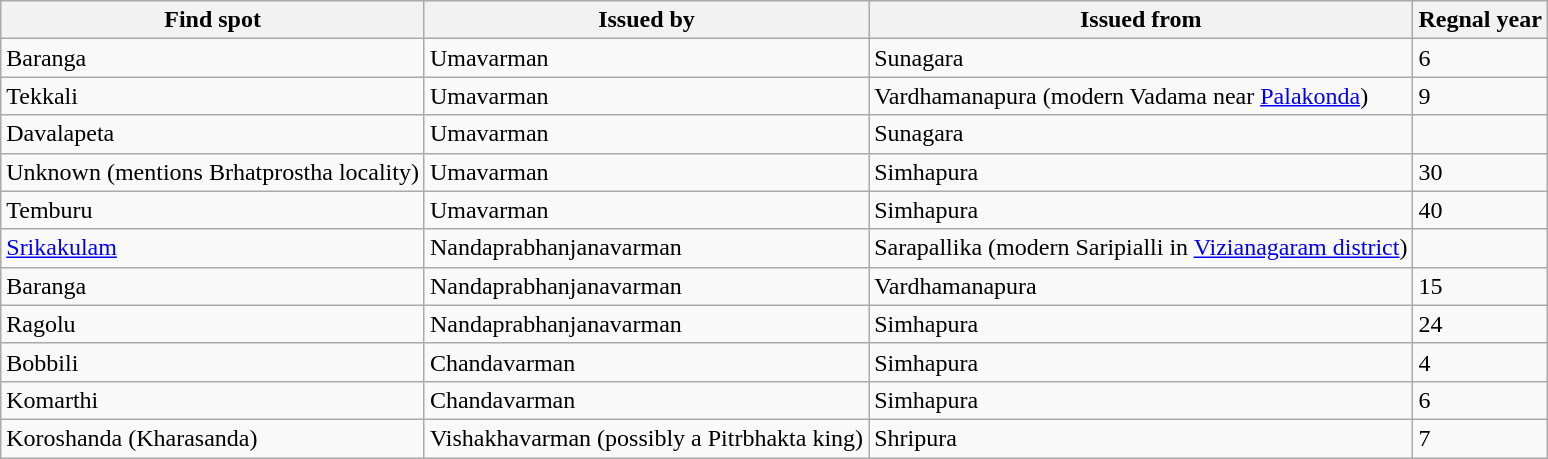<table class="wikitable">
<tr>
<th>Find spot</th>
<th>Issued by</th>
<th>Issued from</th>
<th>Regnal year</th>
</tr>
<tr>
<td>Baranga</td>
<td>Umavarman</td>
<td>Sunagara</td>
<td>6</td>
</tr>
<tr>
<td>Tekkali</td>
<td>Umavarman</td>
<td>Vardhamanapura (modern Vadama near <a href='#'>Palakonda</a>)</td>
<td>9</td>
</tr>
<tr>
<td>Davalapeta</td>
<td>Umavarman</td>
<td>Sunagara</td>
<td></td>
</tr>
<tr>
<td>Unknown (mentions Brhatprostha locality)</td>
<td>Umavarman</td>
<td>Simhapura</td>
<td>30</td>
</tr>
<tr>
<td>Temburu</td>
<td>Umavarman</td>
<td>Simhapura</td>
<td>40</td>
</tr>
<tr>
<td><a href='#'>Srikakulam</a></td>
<td>Nandaprabhanjanavarman</td>
<td>Sarapallika (modern Saripialli in <a href='#'>Vizianagaram district</a>)</td>
<td></td>
</tr>
<tr>
<td>Baranga</td>
<td>Nandaprabhanjanavarman</td>
<td>Vardhamanapura</td>
<td>15</td>
</tr>
<tr>
<td>Ragolu</td>
<td>Nandaprabhanjanavarman</td>
<td>Simhapura</td>
<td>24</td>
</tr>
<tr>
<td>Bobbili</td>
<td>Chandavarman</td>
<td>Simhapura</td>
<td>4</td>
</tr>
<tr>
<td>Komarthi</td>
<td>Chandavarman</td>
<td>Simhapura</td>
<td>6</td>
</tr>
<tr>
<td>Koroshanda (Kharasanda)</td>
<td>Vishakhavarman (possibly a Pitrbhakta king)</td>
<td>Shripura</td>
<td>7</td>
</tr>
</table>
